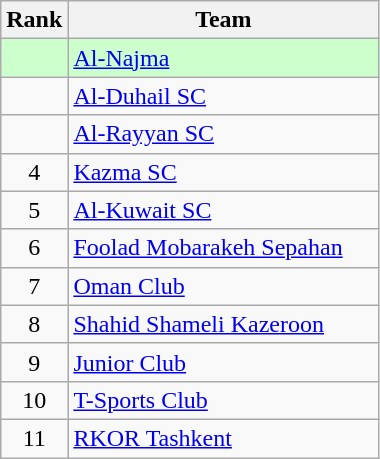<table class=wikitable>
<tr>
<th>Rank</th>
<th width=200>Team</th>
</tr>
<tr bgcolor=ccffcc>
<td align=center></td>
<td> <a href='#'>Al-Najma</a></td>
</tr>
<tr>
<td align=center></td>
<td> <a href='#'>Al-Duhail SC</a></td>
</tr>
<tr>
<td align=center></td>
<td> <a href='#'>Al-Rayyan SC</a></td>
</tr>
<tr>
<td align=center>4</td>
<td>  <a href='#'>Kazma SC</a></td>
</tr>
<tr>
<td align=center>5</td>
<td> <a href='#'>Al-Kuwait SC</a></td>
</tr>
<tr>
<td align=center>6</td>
<td> <a href='#'>Foolad Mobarakeh Sepahan</a></td>
</tr>
<tr>
<td align=center>7</td>
<td> <a href='#'>Oman Club</a></td>
</tr>
<tr>
<td align=center>8</td>
<td> <a href='#'>Shahid Shameli Kazeroon</a></td>
</tr>
<tr>
<td align=center>9</td>
<td> <a href='#'>Junior Club</a></td>
</tr>
<tr>
<td align=center>10</td>
<td> <a href='#'>T-Sports Club</a></td>
</tr>
<tr>
<td align=center>11</td>
<td> <a href='#'>RKOR Tashkent</a></td>
</tr>
</table>
